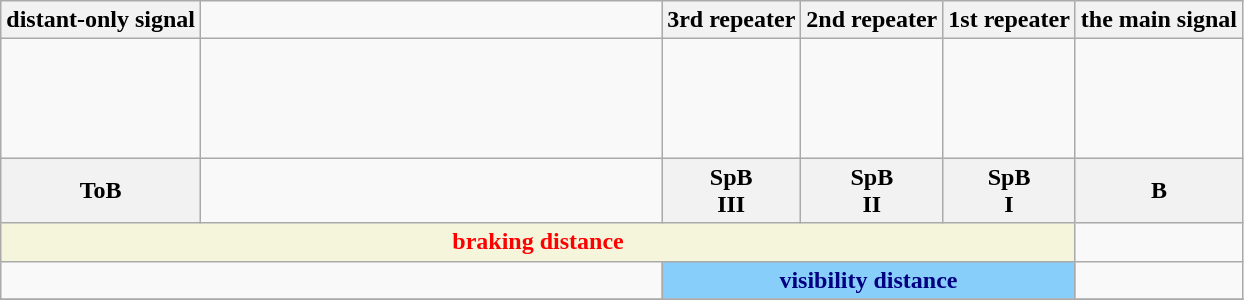<table class="wikitable">
<tr>
<th>distant-only signal</th>
<td width="300px"></td>
<th>3rd repeater</th>
<th>2nd repeater</th>
<th>1st repeater</th>
<th>the main signal</th>
</tr>
<tr -->
<td valign="bottom" align="center"><br></td>
<td></td>
<td valign="bottom" align="center"><br><br><br></td>
<td valign="bottom" align="center"><br><br><br></td>
<td valign="bottom" align="center"><br><br><br></td>
<td valign="bottom" align="center"><br><br><br><br></td>
</tr>
<tr -->
<th>ToB</th>
<td></td>
<th>SpB<br>III</th>
<th>SpB<br>II</th>
<th>SpB<br>I</th>
<th>B</th>
</tr>
<tr -->
<td colspan="5" align="center" style="background-color:beige; color:red;"><strong>braking distance</strong></td>
<td></td>
</tr>
<tr -->
<td colspan="2"></td>
<td colspan="3" align="center" style="background-color:lightskyblue; color:navy;"><strong>visibility distance</strong></td>
<td></td>
</tr>
<tr -->
</tr>
</table>
